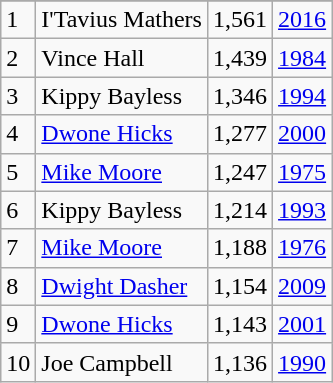<table class="wikitable">
<tr>
</tr>
<tr>
<td>1</td>
<td>I'Tavius Mathers</td>
<td>1,561</td>
<td><a href='#'>2016</a></td>
</tr>
<tr>
<td>2</td>
<td>Vince Hall</td>
<td>1,439</td>
<td><a href='#'>1984</a></td>
</tr>
<tr>
<td>3</td>
<td>Kippy Bayless</td>
<td>1,346</td>
<td><a href='#'>1994</a></td>
</tr>
<tr>
<td>4</td>
<td><a href='#'>Dwone Hicks</a></td>
<td>1,277</td>
<td><a href='#'>2000</a></td>
</tr>
<tr>
<td>5</td>
<td><a href='#'>Mike Moore</a></td>
<td>1,247</td>
<td><a href='#'>1975</a></td>
</tr>
<tr>
<td>6</td>
<td>Kippy Bayless</td>
<td>1,214</td>
<td><a href='#'>1993</a></td>
</tr>
<tr>
<td>7</td>
<td><a href='#'>Mike Moore</a></td>
<td>1,188</td>
<td><a href='#'>1976</a></td>
</tr>
<tr>
<td>8</td>
<td><a href='#'>Dwight Dasher</a></td>
<td>1,154</td>
<td><a href='#'>2009</a></td>
</tr>
<tr>
<td>9</td>
<td><a href='#'>Dwone Hicks</a></td>
<td>1,143</td>
<td><a href='#'>2001</a></td>
</tr>
<tr>
<td>10</td>
<td>Joe Campbell</td>
<td>1,136</td>
<td><a href='#'>1990</a></td>
</tr>
</table>
